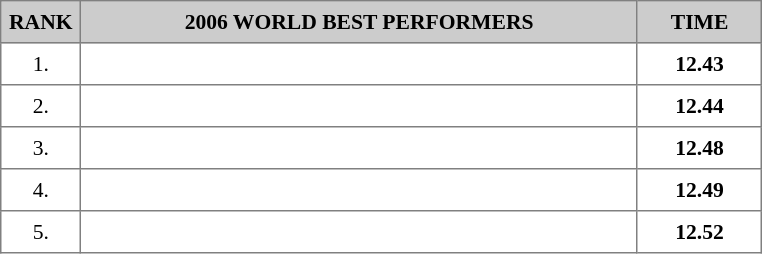<table border="1" cellspacing="2" cellpadding="5" style="border-collapse: collapse; font-size: 90%;">
<tr style="background:#ccc;">
<th>RANK</th>
<th style="text-align:center; width:25em;">2006 WORLD BEST PERFORMERS</th>
<th style="text-align:center; width:5em;">TIME</th>
</tr>
<tr>
<td style="text-align:center;">1.</td>
<td></td>
<td style="text-align:center;"><strong>12.43</strong></td>
</tr>
<tr>
<td style="text-align:center;">2.</td>
<td></td>
<td style="text-align:center;"><strong>12.44</strong></td>
</tr>
<tr>
<td style="text-align:center;">3.</td>
<td></td>
<td style="text-align:center;"><strong>12.48</strong></td>
</tr>
<tr>
<td style="text-align:center;">4.</td>
<td></td>
<td style="text-align:center;"><strong>12.49</strong></td>
</tr>
<tr>
<td style="text-align:center;">5.</td>
<td></td>
<td style="text-align:center;"><strong>12.52</strong></td>
</tr>
</table>
